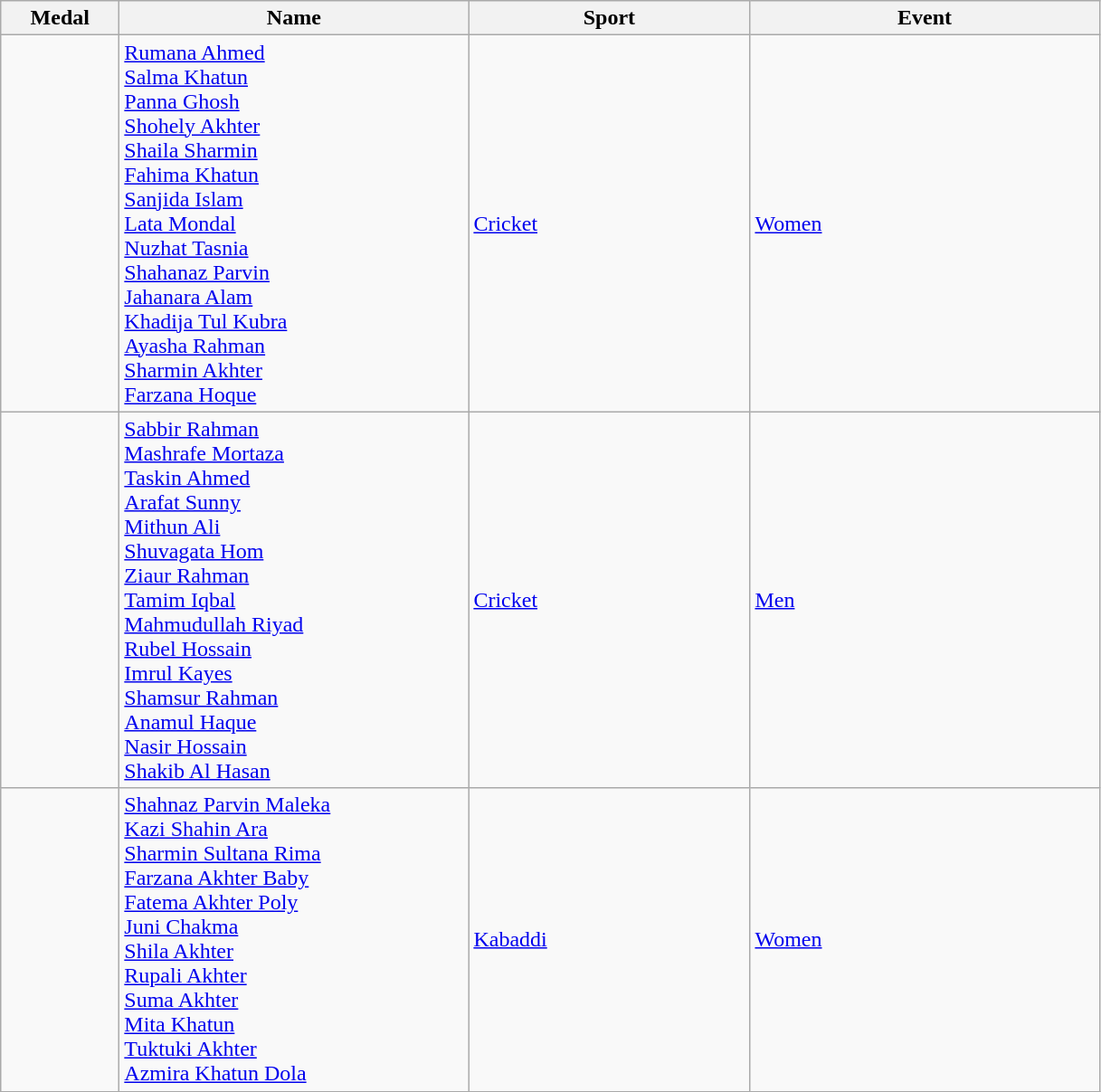<table class="wikitable sortable" style="font-size:100%">
<tr>
<th width="80">Medal</th>
<th width="250">Name</th>
<th width="200">Sport</th>
<th width="250">Event</th>
</tr>
<tr>
<td></td>
<td><a href='#'>Rumana Ahmed</a><br><a href='#'>Salma Khatun</a><br><a href='#'>Panna Ghosh</a><br><a href='#'>Shohely Akhter</a><br><a href='#'>Shaila Sharmin</a><br><a href='#'>Fahima Khatun</a><br><a href='#'>Sanjida Islam</a><br><a href='#'>Lata Mondal</a><br><a href='#'>Nuzhat Tasnia</a><br><a href='#'>Shahanaz Parvin</a><br><a href='#'>Jahanara Alam</a><br><a href='#'>Khadija Tul Kubra</a><br><a href='#'>Ayasha Rahman</a><br><a href='#'>Sharmin Akhter</a><br><a href='#'>Farzana Hoque</a></td>
<td><a href='#'>Cricket</a></td>
<td><a href='#'>Women</a></td>
</tr>
<tr>
<td></td>
<td><a href='#'>Sabbir Rahman</a><br><a href='#'>Mashrafe Mortaza</a><br><a href='#'>Taskin Ahmed</a><br><a href='#'>Arafat Sunny</a><br><a href='#'>Mithun Ali</a><br><a href='#'>Shuvagata Hom</a><br><a href='#'>Ziaur Rahman</a><br><a href='#'>Tamim Iqbal</a><br><a href='#'>Mahmudullah Riyad</a><br><a href='#'>Rubel Hossain</a><br><a href='#'>Imrul Kayes</a><br><a href='#'>Shamsur Rahman</a><br><a href='#'>Anamul Haque</a><br><a href='#'>Nasir Hossain</a><br><a href='#'>Shakib Al Hasan</a></td>
<td><a href='#'>Cricket</a></td>
<td><a href='#'>Men</a></td>
</tr>
<tr>
<td></td>
<td><a href='#'>Shahnaz Parvin Maleka</a><br><a href='#'>Kazi Shahin Ara</a><br><a href='#'>Sharmin Sultana Rima</a><br><a href='#'>Farzana Akhter Baby</a><br><a href='#'>Fatema Akhter Poly</a><br><a href='#'>Juni Chakma</a><br><a href='#'>Shila Akhter</a><br><a href='#'>Rupali Akhter</a><br><a href='#'>Suma Akhter</a><br><a href='#'>Mita Khatun</a><br><a href='#'>Tuktuki Akhter</a><br><a href='#'>Azmira Khatun Dola</a></td>
<td><a href='#'>Kabaddi</a></td>
<td><a href='#'>Women</a></td>
</tr>
<tr>
</tr>
</table>
